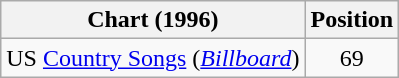<table class="wikitable sortable">
<tr>
<th scope="col">Chart (1996)</th>
<th scope="col">Position</th>
</tr>
<tr>
<td>US <a href='#'>Country Songs</a> (<em><a href='#'>Billboard</a></em>)</td>
<td align="center">69</td>
</tr>
</table>
